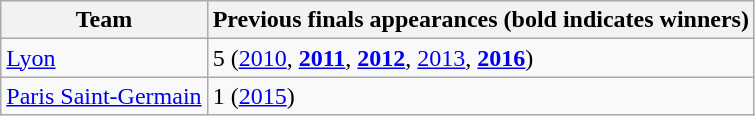<table class="wikitable">
<tr>
<th>Team</th>
<th>Previous finals appearances (bold indicates winners)</th>
</tr>
<tr>
<td> <a href='#'>Lyon</a></td>
<td>5 (<a href='#'>2010</a>, <strong><a href='#'>2011</a></strong>, <strong><a href='#'>2012</a></strong>, <a href='#'>2013</a>, <strong><a href='#'>2016</a></strong>)</td>
</tr>
<tr>
<td> <a href='#'>Paris Saint-Germain</a></td>
<td>1 (<a href='#'>2015</a>)</td>
</tr>
</table>
